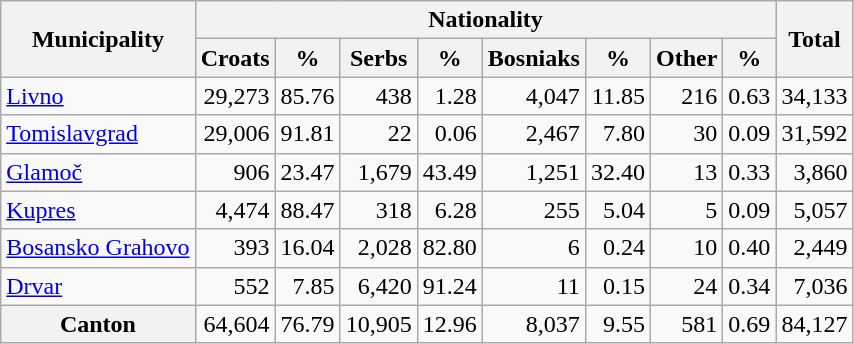<table class="wikitable" style="text-align:right;">
<tr>
<th rowspan="2">Municipality</th>
<th colspan="8">Nationality</th>
<th rowspan="2">Total</th>
</tr>
<tr>
<th>Croats</th>
<th>%</th>
<th>Serbs</th>
<th>%</th>
<th>Bosniaks</th>
<th>%</th>
<th>Other</th>
<th>%</th>
</tr>
<tr>
<td style="text-align:left;"><a href='#'>Livno</a></td>
<td>29,273</td>
<td>85.76</td>
<td>438</td>
<td>1.28</td>
<td>4,047</td>
<td>11.85</td>
<td>216</td>
<td>0.63</td>
<td>34,133</td>
</tr>
<tr>
<td style="text-align:left;"><a href='#'>Tomislavgrad</a></td>
<td>29,006</td>
<td>91.81</td>
<td>22</td>
<td>0.06</td>
<td>2,467</td>
<td>7.80</td>
<td>30</td>
<td>0.09</td>
<td>31,592</td>
</tr>
<tr>
<td style="text-align:left;"><a href='#'>Glamoč</a></td>
<td>906</td>
<td>23.47</td>
<td>1,679</td>
<td>43.49</td>
<td>1,251</td>
<td>32.40</td>
<td>13</td>
<td>0.33</td>
<td>3,860</td>
</tr>
<tr>
<td style="text-align:left;"><a href='#'>Kupres</a></td>
<td>4,474</td>
<td>88.47</td>
<td>318</td>
<td>6.28</td>
<td>255</td>
<td>5.04</td>
<td>5</td>
<td>0.09</td>
<td>5,057</td>
</tr>
<tr>
<td style="text-align:left;"><a href='#'>Bosansko Grahovo</a></td>
<td>393</td>
<td>16.04</td>
<td>2,028</td>
<td>82.80</td>
<td>6</td>
<td>0.24</td>
<td>10</td>
<td>0.40</td>
<td>2,449</td>
</tr>
<tr>
<td style="text-align:left;"><a href='#'>Drvar</a></td>
<td>552</td>
<td>7.85</td>
<td>6,420</td>
<td>91.24</td>
<td>11</td>
<td>0.15</td>
<td>24</td>
<td>0.34</td>
<td>7,036</td>
</tr>
<tr>
<th>Canton</th>
<td>64,604</td>
<td>76.79</td>
<td>10,905</td>
<td>12.96</td>
<td>8,037</td>
<td>9.55</td>
<td>581</td>
<td>0.69</td>
<td>84,127</td>
</tr>
</table>
